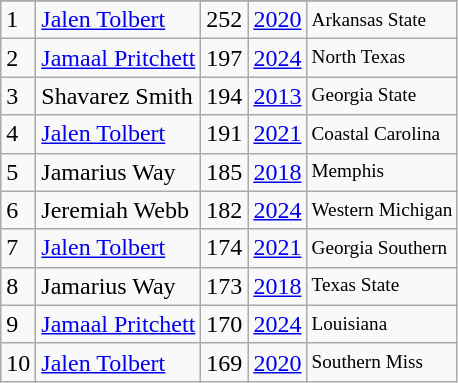<table class="wikitable">
<tr>
</tr>
<tr>
<td>1</td>
<td><a href='#'>Jalen Tolbert</a></td>
<td>252</td>
<td><a href='#'>2020</a></td>
<td style="font-size:80%;">Arkansas State</td>
</tr>
<tr>
<td>2</td>
<td><a href='#'>Jamaal Pritchett</a></td>
<td>197</td>
<td><a href='#'>2024</a></td>
<td style="font-size:80%;">North Texas</td>
</tr>
<tr>
<td>3</td>
<td>Shavarez Smith</td>
<td>194</td>
<td><a href='#'>2013</a></td>
<td style="font-size:80%;">Georgia State</td>
</tr>
<tr>
<td>4</td>
<td><a href='#'>Jalen Tolbert</a></td>
<td>191</td>
<td><a href='#'>2021</a></td>
<td style="font-size:80%;">Coastal Carolina</td>
</tr>
<tr>
<td>5</td>
<td>Jamarius Way</td>
<td>185</td>
<td><a href='#'>2018</a></td>
<td style="font-size:80%;">Memphis</td>
</tr>
<tr>
<td>6</td>
<td>Jeremiah Webb</td>
<td>182</td>
<td><a href='#'>2024</a></td>
<td style="font-size:80%;">Western Michigan</td>
</tr>
<tr>
<td>7</td>
<td><a href='#'>Jalen Tolbert</a></td>
<td>174</td>
<td><a href='#'>2021</a></td>
<td style="font-size:80%;">Georgia Southern</td>
</tr>
<tr>
<td>8</td>
<td>Jamarius Way</td>
<td>173</td>
<td><a href='#'>2018</a></td>
<td style="font-size:80%;">Texas State</td>
</tr>
<tr>
<td>9</td>
<td><a href='#'>Jamaal Pritchett</a></td>
<td>170</td>
<td><a href='#'>2024</a></td>
<td style="font-size:80%;">Louisiana</td>
</tr>
<tr>
<td>10</td>
<td><a href='#'>Jalen Tolbert</a></td>
<td>169</td>
<td><a href='#'>2020</a></td>
<td style="font-size:80%;">Southern Miss</td>
</tr>
</table>
